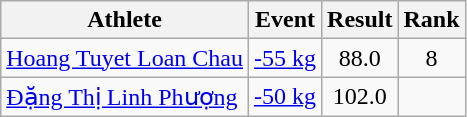<table class="wikitable">
<tr>
<th>Athlete</th>
<th>Event</th>
<th>Result</th>
<th>Rank</th>
</tr>
<tr align=center>
<td align=left><a href='#'>Hoang Tuyet Loan Chau</a></td>
<td align=left><a href='#'>-55 kg</a></td>
<td>88.0</td>
<td>8</td>
</tr>
<tr align=center>
<td align=left><a href='#'>Đặng Thị Linh Phượng</a></td>
<td align=left><a href='#'>-50 kg</a></td>
<td>102.0</td>
<td></td>
</tr>
</table>
